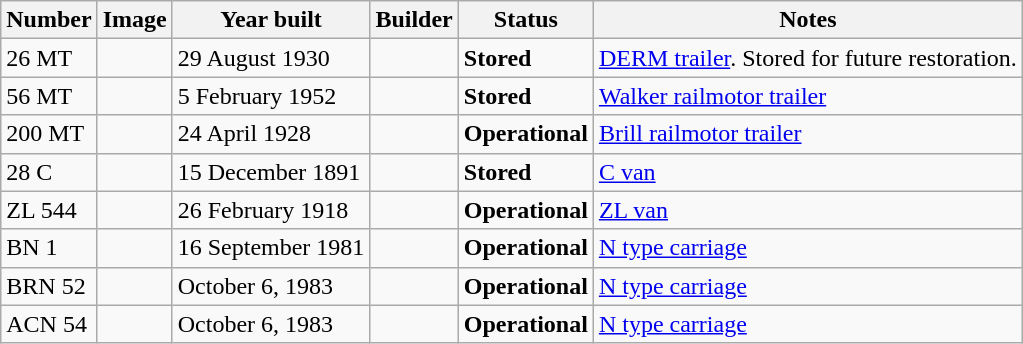<table class="wikitable sortable">
<tr>
<th>Number</th>
<th>Image</th>
<th>Year built</th>
<th>Builder</th>
<th>Status</th>
<th>Notes</th>
</tr>
<tr>
<td>26 MT</td>
<td></td>
<td>29 August 1930</td>
<td></td>
<td><strong>Stored</strong></td>
<td><a href='#'>DERM trailer</a>. Stored for future restoration.</td>
</tr>
<tr>
<td>56 MT</td>
<td></td>
<td>5 February 1952</td>
<td></td>
<td><strong>Stored</strong></td>
<td><a href='#'>Walker railmotor trailer</a></td>
</tr>
<tr>
<td>200 MT</td>
<td></td>
<td>24 April 1928</td>
<td></td>
<td><strong>Operational</strong></td>
<td><a href='#'>Brill railmotor trailer</a></td>
</tr>
<tr>
<td>28 C</td>
<td></td>
<td>15 December 1891</td>
<td></td>
<td><strong>Stored</strong></td>
<td><a href='#'>C van</a></td>
</tr>
<tr>
<td>ZL 544</td>
<td></td>
<td>26 February 1918</td>
<td></td>
<td><strong>Operational</strong></td>
<td><a href='#'>ZL van</a></td>
</tr>
<tr>
<td>BN 1</td>
<td></td>
<td>16 September 1981</td>
<td></td>
<td><strong>Operational</strong></td>
<td><a href='#'>N type carriage</a></td>
</tr>
<tr>
<td>BRN 52</td>
<td></td>
<td>October 6, 1983</td>
<td></td>
<td><strong>Operational</strong></td>
<td><a href='#'>N type carriage</a></td>
</tr>
<tr>
<td>ACN 54</td>
<td></td>
<td>October 6, 1983</td>
<td></td>
<td><strong>Operational</strong></td>
<td><a href='#'>N type carriage</a></td>
</tr>
</table>
